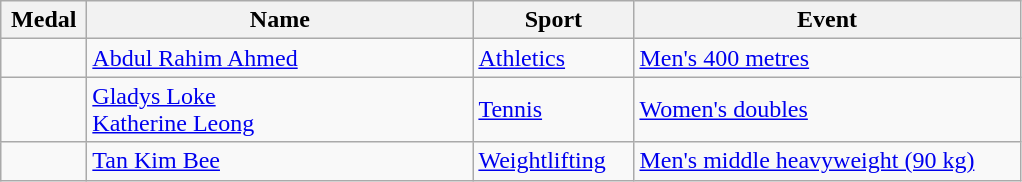<table class="wikitable sortable" style="font-size:100%">
<tr>
<th width="50">Medal</th>
<th width="250">Name</th>
<th width="100">Sport</th>
<th width="250">Event</th>
</tr>
<tr>
<td></td>
<td><a href='#'>Abdul Rahim Ahmed</a></td>
<td><a href='#'>Athletics</a></td>
<td><a href='#'>Men's 400 metres</a></td>
</tr>
<tr>
<td></td>
<td><a href='#'>Gladys Loke</a><br><a href='#'>Katherine Leong</a></td>
<td><a href='#'>Tennis</a></td>
<td><a href='#'>Women's doubles</a></td>
</tr>
<tr>
<td></td>
<td><a href='#'>Tan Kim Bee</a></td>
<td><a href='#'>Weightlifting</a></td>
<td><a href='#'>Men's middle heavyweight (90 kg)</a></td>
</tr>
</table>
